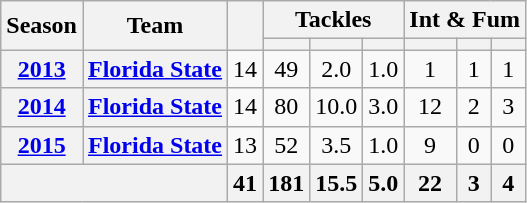<table class="wikitable" style="text-align:center;">
<tr>
<th rowspan="2">Season</th>
<th rowspan="2">Team</th>
<th rowspan="2"></th>
<th colspan="3">Tackles</th>
<th colspan="3">Int & Fum</th>
</tr>
<tr>
<th></th>
<th></th>
<th></th>
<th></th>
<th></th>
<th></th>
</tr>
<tr>
<th><a href='#'>2013</a></th>
<th><a href='#'>Florida State</a></th>
<td>14</td>
<td>49</td>
<td>2.0</td>
<td>1.0</td>
<td>1</td>
<td>1</td>
<td>1</td>
</tr>
<tr>
<th><a href='#'>2014</a></th>
<th><a href='#'>Florida State</a></th>
<td>14</td>
<td>80</td>
<td>10.0</td>
<td>3.0</td>
<td>12</td>
<td>2</td>
<td>3</td>
</tr>
<tr>
<th><a href='#'>2015</a></th>
<th><a href='#'>Florida State</a></th>
<td>13</td>
<td>52</td>
<td>3.5</td>
<td>1.0</td>
<td>9</td>
<td>0</td>
<td>0</td>
</tr>
<tr>
<th colspan="2"></th>
<th>41</th>
<th>181</th>
<th>15.5</th>
<th>5.0</th>
<th>22</th>
<th>3</th>
<th>4</th>
</tr>
</table>
